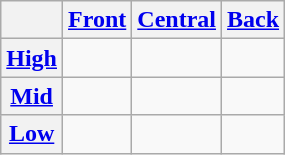<table class="wikitable" style="text-align:center">
<tr>
<th></th>
<th><a href='#'>Front</a></th>
<th><a href='#'>Central</a></th>
<th><a href='#'>Back</a></th>
</tr>
<tr>
<th><a href='#'>High</a></th>
<td></td>
<td></td>
<td></td>
</tr>
<tr>
<th><a href='#'>Mid</a></th>
<td></td>
<td></td>
<td></td>
</tr>
<tr>
<th><a href='#'>Low</a></th>
<td></td>
<td></td>
<td></td>
</tr>
</table>
